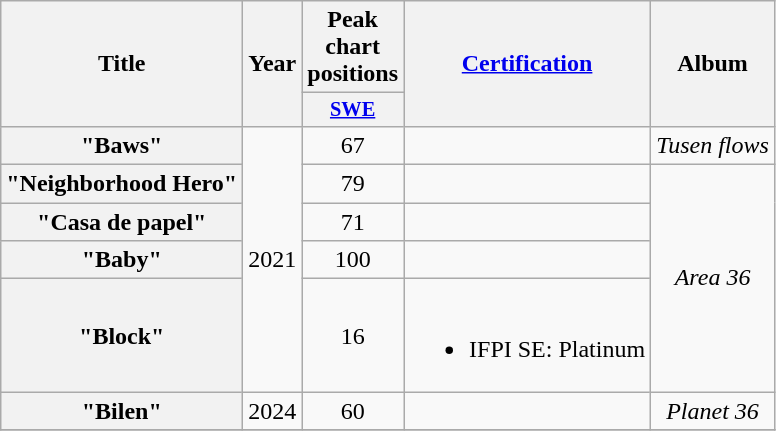<table class="wikitable plainrowheaders" style="text-align:center;">
<tr>
<th scope="col" rowspan="2">Title</th>
<th scope="col" rowspan="2">Year</th>
<th scope="col" colspan="1">Peak chart positions</th>
<th scope="col" rowspan="2"><a href='#'>Certification</a></th>
<th scope="col" rowspan="2">Album</th>
</tr>
<tr>
<th scope="col" style="width:3em;font-size:85%;"><a href='#'>SWE</a><br></th>
</tr>
<tr>
<th scope="row">"Baws"<br></th>
<td rowspan="5">2021</td>
<td>67</td>
<td></td>
<td><em>Tusen flows</em></td>
</tr>
<tr>
<th scope="row">"Neighborhood Hero"<br></th>
<td>79</td>
<td></td>
<td rowspan="4"><em>Area 36</em></td>
</tr>
<tr>
<th scope="row">"Casa de papel"<br></th>
<td>71</td>
<td></td>
</tr>
<tr>
<th scope="row">"Baby"<br></th>
<td>100</td>
<td></td>
</tr>
<tr>
<th scope="row">"Block"</th>
<td>16</td>
<td><br><ul><li>IFPI SE: Platinum</li></ul></td>
</tr>
<tr>
<th scope="row">"Bilen"<br></th>
<td>2024</td>
<td>60</td>
<td></td>
<td><em>Planet 36</em></td>
</tr>
<tr>
</tr>
</table>
